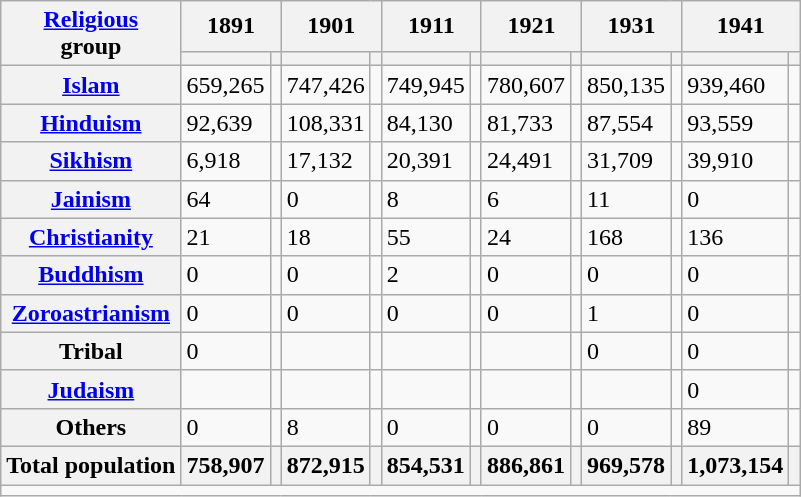<table class="wikitable sortable">
<tr>
<th rowspan="2"><a href='#'>Religious</a><br>group</th>
<th colspan="2">1891</th>
<th colspan="2">1901</th>
<th colspan="2">1911</th>
<th colspan="2">1921</th>
<th colspan="2">1931</th>
<th colspan="2">1941</th>
</tr>
<tr>
<th><a href='#'></a></th>
<th></th>
<th></th>
<th></th>
<th></th>
<th></th>
<th></th>
<th></th>
<th></th>
<th></th>
<th></th>
<th></th>
</tr>
<tr>
<th><a href='#'>Islam</a> </th>
<td>659,265</td>
<td></td>
<td>747,426</td>
<td></td>
<td>749,945</td>
<td></td>
<td>780,607</td>
<td></td>
<td>850,135</td>
<td></td>
<td>939,460</td>
<td></td>
</tr>
<tr>
<th><a href='#'>Hinduism</a> </th>
<td>92,639</td>
<td></td>
<td>108,331</td>
<td></td>
<td>84,130</td>
<td></td>
<td>81,733</td>
<td></td>
<td>87,554</td>
<td></td>
<td>93,559</td>
<td></td>
</tr>
<tr>
<th><a href='#'>Sikhism</a> </th>
<td>6,918</td>
<td></td>
<td>17,132</td>
<td></td>
<td>20,391</td>
<td></td>
<td>24,491</td>
<td></td>
<td>31,709</td>
<td></td>
<td>39,910</td>
<td></td>
</tr>
<tr>
<th><a href='#'>Jainism</a> </th>
<td>64</td>
<td></td>
<td>0</td>
<td></td>
<td>8</td>
<td></td>
<td>6</td>
<td></td>
<td>11</td>
<td></td>
<td>0</td>
<td></td>
</tr>
<tr>
<th><a href='#'>Christianity</a> </th>
<td>21</td>
<td></td>
<td>18</td>
<td></td>
<td>55</td>
<td></td>
<td>24</td>
<td></td>
<td>168</td>
<td></td>
<td>136</td>
<td></td>
</tr>
<tr>
<th><a href='#'>Buddhism</a> </th>
<td>0</td>
<td></td>
<td>0</td>
<td></td>
<td>2</td>
<td></td>
<td>0</td>
<td></td>
<td>0</td>
<td></td>
<td>0</td>
<td></td>
</tr>
<tr>
<th><a href='#'>Zoroastrianism</a> </th>
<td>0</td>
<td></td>
<td>0</td>
<td></td>
<td>0</td>
<td></td>
<td>0</td>
<td></td>
<td>1</td>
<td></td>
<td>0</td>
<td></td>
</tr>
<tr>
<th>Tribal</th>
<td>0</td>
<td></td>
<td></td>
<td></td>
<td></td>
<td></td>
<td></td>
<td></td>
<td>0</td>
<td></td>
<td>0</td>
<td></td>
</tr>
<tr>
<th><a href='#'>Judaism</a> </th>
<td></td>
<td></td>
<td></td>
<td></td>
<td></td>
<td></td>
<td></td>
<td></td>
<td></td>
<td></td>
<td>0</td>
<td></td>
</tr>
<tr>
<th>Others</th>
<td>0</td>
<td></td>
<td>8</td>
<td></td>
<td>0</td>
<td></td>
<td>0</td>
<td></td>
<td>0</td>
<td></td>
<td>89</td>
<td></td>
</tr>
<tr>
<th>Total population</th>
<th>758,907</th>
<th></th>
<th>872,915</th>
<th></th>
<th>854,531</th>
<th></th>
<th>886,861</th>
<th></th>
<th>969,578</th>
<th></th>
<th>1,073,154</th>
<th></th>
</tr>
<tr class="sortbottom">
<td colspan="15"></td>
</tr>
</table>
